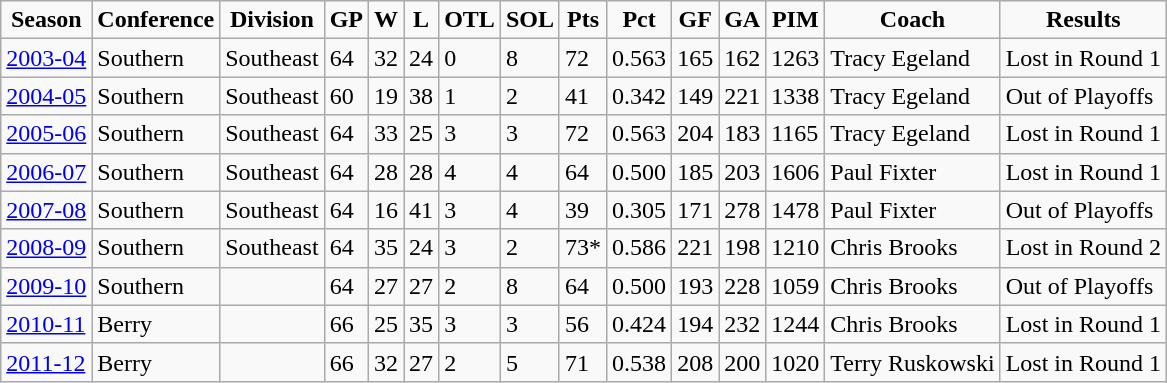<table class="wikitable">
<tr align="center" style="font-weight: bold;">
<td>Season</td>
<td>Conference</td>
<td>Division</td>
<td>GP</td>
<td>W</td>
<td>L</td>
<td>OTL</td>
<td>SOL</td>
<td>Pts</td>
<td>Pct</td>
<td>GF</td>
<td>GA</td>
<td>PIM</td>
<td>Coach</td>
<td>Results</td>
</tr>
<tr>
<td><a href='#'>2003-04</a></td>
<td>Southern</td>
<td>Southeast</td>
<td>64</td>
<td>32</td>
<td>24</td>
<td>0</td>
<td>8</td>
<td>72</td>
<td>0.563</td>
<td>165</td>
<td>162</td>
<td>1263</td>
<td>Tracy Egeland</td>
<td>Lost in Round 1</td>
</tr>
<tr>
<td><a href='#'>2004-05</a></td>
<td>Southern</td>
<td>Southeast</td>
<td>60</td>
<td>19</td>
<td>38</td>
<td>1</td>
<td>2</td>
<td>41</td>
<td>0.342</td>
<td>149</td>
<td>221</td>
<td>1338</td>
<td>Tracy Egeland</td>
<td>Out of Playoffs</td>
</tr>
<tr>
<td><a href='#'>2005-06</a></td>
<td>Southern</td>
<td>Southeast</td>
<td>64</td>
<td>33</td>
<td>25</td>
<td>3</td>
<td>3</td>
<td>72</td>
<td>0.563</td>
<td>204</td>
<td>183</td>
<td>1165</td>
<td>Tracy Egeland</td>
<td>Lost in Round 1</td>
</tr>
<tr>
<td><a href='#'>2006-07</a></td>
<td>Southern</td>
<td>Southeast</td>
<td>64</td>
<td>28</td>
<td>28</td>
<td>4</td>
<td>4</td>
<td>64</td>
<td>0.500</td>
<td>185</td>
<td>203</td>
<td>1606</td>
<td>Paul Fixter</td>
<td>Lost in Round 1</td>
</tr>
<tr>
<td><a href='#'>2007-08</a></td>
<td>Southern</td>
<td>Southeast</td>
<td>64</td>
<td>16</td>
<td>41</td>
<td>3</td>
<td>4</td>
<td>39</td>
<td>0.305</td>
<td>171</td>
<td>278</td>
<td>1478</td>
<td>Paul Fixter</td>
<td>Out of Playoffs</td>
</tr>
<tr>
<td><a href='#'>2008-09</a></td>
<td>Southern</td>
<td>Southeast</td>
<td>64</td>
<td>35</td>
<td>24</td>
<td>3</td>
<td>2</td>
<td>73*</td>
<td>0.586</td>
<td>221</td>
<td>198</td>
<td>1210</td>
<td>Chris Brooks</td>
<td>Lost in Round 2</td>
</tr>
<tr>
<td><a href='#'>2009-10</a></td>
<td>Southern</td>
<td></td>
<td>64</td>
<td>27</td>
<td>27</td>
<td>2</td>
<td>8</td>
<td>64</td>
<td>0.500</td>
<td>193</td>
<td>228</td>
<td>1059</td>
<td>Chris Brooks</td>
<td>Out of Playoffs</td>
</tr>
<tr>
<td><a href='#'>2010-11</a></td>
<td>Berry</td>
<td></td>
<td>66</td>
<td>25</td>
<td>35</td>
<td>3</td>
<td>3</td>
<td>56</td>
<td>0.424</td>
<td>194</td>
<td>232</td>
<td>1244</td>
<td>Chris Brooks</td>
<td>Lost in Round 1</td>
</tr>
<tr>
<td><a href='#'>2011-12</a></td>
<td>Berry</td>
<td></td>
<td>66</td>
<td>32</td>
<td>27</td>
<td>2</td>
<td>5</td>
<td>71</td>
<td>0.538</td>
<td>208</td>
<td>200</td>
<td>1020</td>
<td>Terry Ruskowski</td>
<td>Lost in Round 1</td>
</tr>
</table>
